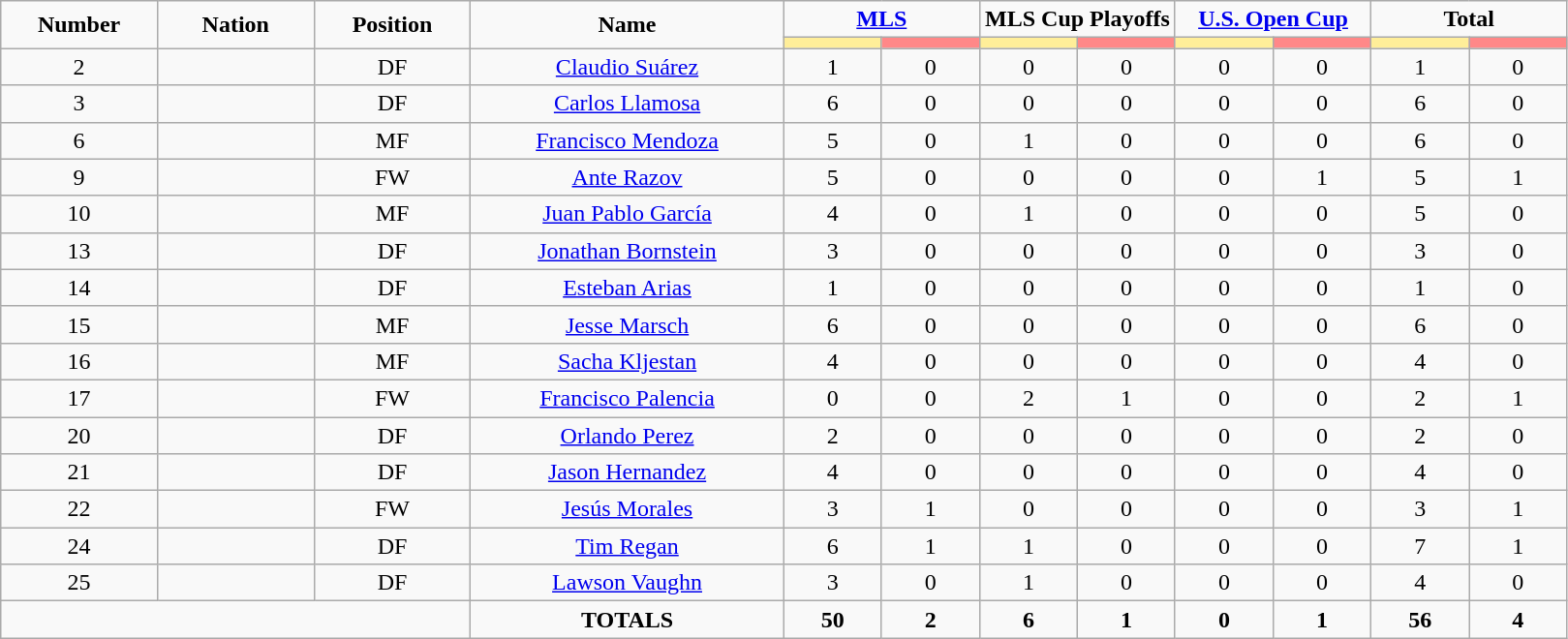<table class="wikitable" style="font-size: 100%; text-align: center;">
<tr>
<td rowspan="2" width="10%" align="center"><strong>Number</strong></td>
<td rowspan="2" width="10%" align="center"><strong>Nation</strong></td>
<td rowspan="2" width="10%" align="center"><strong>Position</strong></td>
<td rowspan="2" width="20%" align="center"><strong>Name</strong></td>
<td colspan="2" align="center"><strong><a href='#'>MLS</a></strong></td>
<td colspan="2" align="center"><strong>MLS Cup Playoffs</strong></td>
<td colspan="2" align="center"><strong><a href='#'>U.S. Open Cup</a></strong></td>
<td colspan="2" align="center"><strong>Total</strong></td>
</tr>
<tr>
<th width=60 style="background: #FFEE99"></th>
<th width=60 style="background: #FF8888"></th>
<th width=60 style="background: #FFEE99"></th>
<th width=60 style="background: #FF8888"></th>
<th width=60 style="background: #FFEE99"></th>
<th width=60 style="background: #FF8888"></th>
<th width=60 style="background: #FFEE99"></th>
<th width=60 style="background: #FF8888"></th>
</tr>
<tr>
<td>2</td>
<td></td>
<td>DF</td>
<td><a href='#'>Claudio Suárez</a></td>
<td>1</td>
<td>0</td>
<td>0</td>
<td>0</td>
<td>0</td>
<td>0</td>
<td>1</td>
<td>0</td>
</tr>
<tr>
<td>3</td>
<td></td>
<td>DF</td>
<td><a href='#'>Carlos Llamosa</a></td>
<td>6</td>
<td>0</td>
<td>0</td>
<td>0</td>
<td>0</td>
<td>0</td>
<td>6</td>
<td>0</td>
</tr>
<tr>
<td>6</td>
<td></td>
<td>MF</td>
<td><a href='#'>Francisco Mendoza</a></td>
<td>5</td>
<td>0</td>
<td>1</td>
<td>0</td>
<td>0</td>
<td>0</td>
<td>6</td>
<td>0</td>
</tr>
<tr>
<td>9</td>
<td></td>
<td>FW</td>
<td><a href='#'>Ante Razov</a></td>
<td>5</td>
<td>0</td>
<td>0</td>
<td>0</td>
<td>0</td>
<td>1</td>
<td>5</td>
<td>1</td>
</tr>
<tr>
<td>10</td>
<td></td>
<td>MF</td>
<td><a href='#'>Juan Pablo García</a></td>
<td>4</td>
<td>0</td>
<td>1</td>
<td>0</td>
<td>0</td>
<td>0</td>
<td>5</td>
<td>0</td>
</tr>
<tr>
<td>13</td>
<td></td>
<td>DF</td>
<td><a href='#'>Jonathan Bornstein</a></td>
<td>3</td>
<td>0</td>
<td>0</td>
<td>0</td>
<td>0</td>
<td>0</td>
<td>3</td>
<td>0</td>
</tr>
<tr>
<td>14</td>
<td></td>
<td>DF</td>
<td><a href='#'>Esteban Arias</a></td>
<td>1</td>
<td>0</td>
<td>0</td>
<td>0</td>
<td>0</td>
<td>0</td>
<td>1</td>
<td>0</td>
</tr>
<tr>
<td>15</td>
<td></td>
<td>MF</td>
<td><a href='#'>Jesse Marsch</a></td>
<td>6</td>
<td>0</td>
<td>0</td>
<td>0</td>
<td>0</td>
<td>0</td>
<td>6</td>
<td>0</td>
</tr>
<tr>
<td>16</td>
<td></td>
<td>MF</td>
<td><a href='#'>Sacha Kljestan</a></td>
<td>4</td>
<td>0</td>
<td>0</td>
<td>0</td>
<td>0</td>
<td>0</td>
<td>4</td>
<td>0</td>
</tr>
<tr>
<td>17</td>
<td></td>
<td>FW</td>
<td><a href='#'>Francisco Palencia</a></td>
<td>0</td>
<td>0</td>
<td>2</td>
<td>1</td>
<td>0</td>
<td>0</td>
<td>2</td>
<td>1</td>
</tr>
<tr>
<td>20</td>
<td></td>
<td>DF</td>
<td><a href='#'>Orlando Perez</a></td>
<td>2</td>
<td>0</td>
<td>0</td>
<td>0</td>
<td>0</td>
<td>0</td>
<td>2</td>
<td>0</td>
</tr>
<tr>
<td>21</td>
<td></td>
<td>DF</td>
<td><a href='#'>Jason Hernandez</a></td>
<td>4</td>
<td>0</td>
<td>0</td>
<td>0</td>
<td>0</td>
<td>0</td>
<td>4</td>
<td>0</td>
</tr>
<tr>
<td>22</td>
<td></td>
<td>FW</td>
<td><a href='#'>Jesús Morales</a></td>
<td>3</td>
<td>1</td>
<td>0</td>
<td>0</td>
<td>0</td>
<td>0</td>
<td>3</td>
<td>1</td>
</tr>
<tr>
<td>24</td>
<td></td>
<td>DF</td>
<td><a href='#'>Tim Regan</a></td>
<td>6</td>
<td>1</td>
<td>1</td>
<td>0</td>
<td>0</td>
<td>0</td>
<td>7</td>
<td>1</td>
</tr>
<tr>
<td>25</td>
<td></td>
<td>DF</td>
<td><a href='#'>Lawson Vaughn</a></td>
<td>3</td>
<td>0</td>
<td>1</td>
<td>0</td>
<td>0</td>
<td>0</td>
<td>4</td>
<td>0</td>
</tr>
<tr>
<td colspan="3"></td>
<td><strong>TOTALS</strong></td>
<td><strong>50</strong></td>
<td><strong>2</strong></td>
<td><strong>6</strong></td>
<td><strong>1</strong></td>
<td><strong>0</strong></td>
<td><strong>1</strong></td>
<td><strong>56</strong></td>
<td><strong>4</strong></td>
</tr>
</table>
